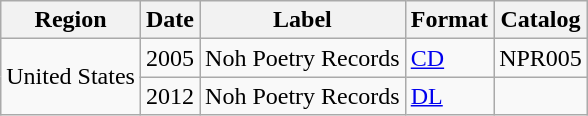<table class="wikitable">
<tr>
<th>Region</th>
<th>Date</th>
<th>Label</th>
<th>Format</th>
<th>Catalog</th>
</tr>
<tr>
<td rowspan="2">United States</td>
<td>2005</td>
<td>Noh Poetry Records</td>
<td><a href='#'>CD</a></td>
<td>NPR005</td>
</tr>
<tr>
<td>2012</td>
<td>Noh Poetry Records</td>
<td><a href='#'>DL</a></td>
<td></td>
</tr>
</table>
